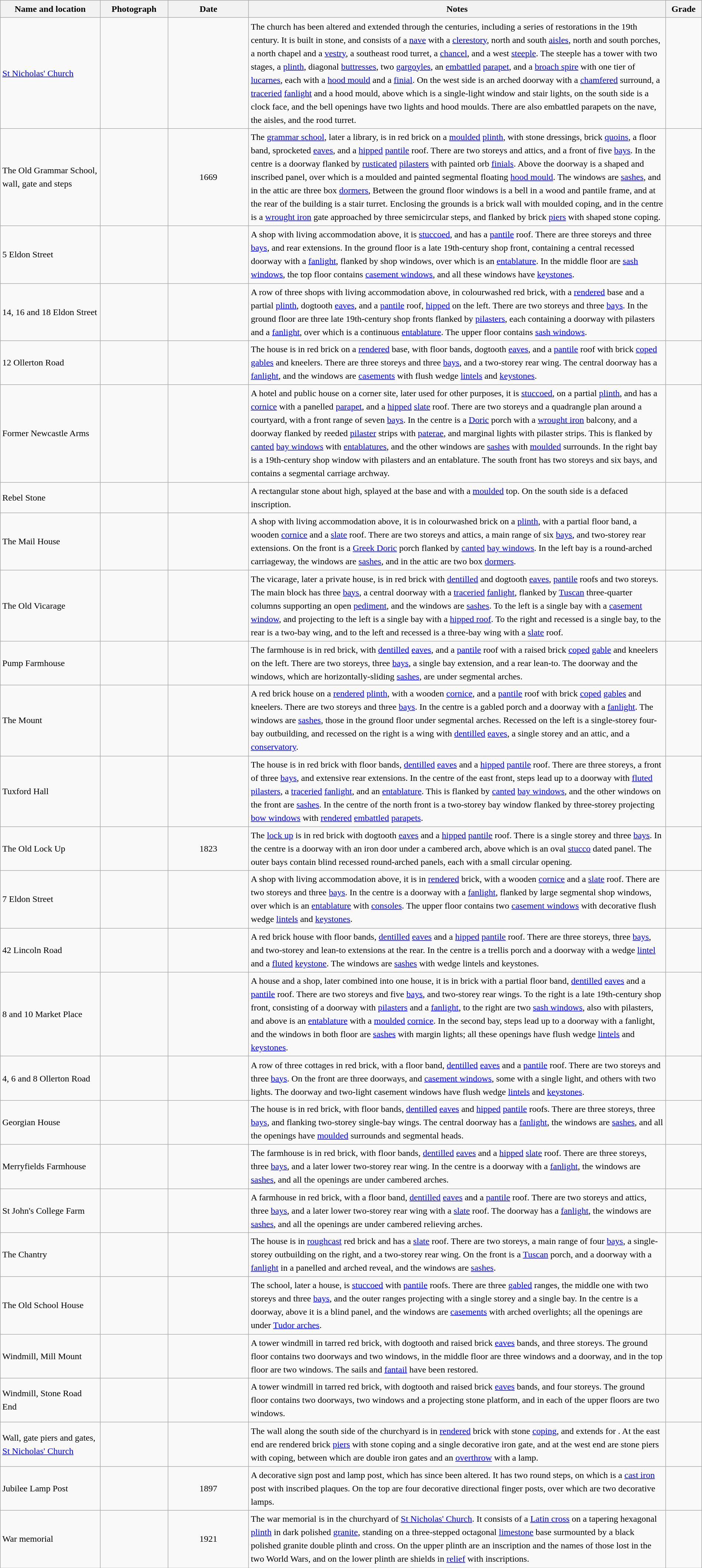<table class="wikitable sortable plainrowheaders" style="width:100%; border:0px; text-align:left; line-height:150%">
<tr>
<th scope="col"  style="width:150px">Name and location</th>
<th scope="col"  style="width:100px" class="unsortable">Photograph</th>
<th scope="col"  style="width:120px">Date</th>
<th scope="col"  style="width:650px" class="unsortable">Notes</th>
<th scope="col"  style="width:50px">Grade</th>
</tr>
<tr>
<td><a href='#'>St Nicholas' Church</a><br><small></small></td>
<td></td>
<td align="center"></td>
<td>The church has been altered and extended through the centuries, including a series of restorations in the 19th century.  It is built in stone, and consists of a <a href='#'>nave</a> with a <a href='#'>clerestory</a>, north and south <a href='#'>aisles</a>, north and south porches, a north chapel and a <a href='#'>vestry</a>, a southeast rood turret, a <a href='#'>chancel</a>, and a west <a href='#'>steeple</a>.  The steeple has a tower with two stages, a <a href='#'>plinth</a>, diagonal <a href='#'>buttresses</a>, two <a href='#'>gargoyles</a>, an <a href='#'>embattled</a> <a href='#'>parapet</a>, and a <a href='#'>broach spire</a> with one tier of <a href='#'>lucarnes</a>, each with a <a href='#'>hood mould</a> and a <a href='#'>finial</a>.  On the west side is an arched doorway with a <a href='#'>chamfered</a> surround, a <a href='#'>traceried</a> <a href='#'>fanlight</a> and a hood mould, above which is a single-light window and stair lights, on the south side is a clock face, and the bell openings have two lights and hood moulds.  There are also embattled parapets on the nave, the aisles, and the rood turret.</td>
<td align="center" ></td>
</tr>
<tr>
<td>The Old Grammar School, wall, gate and steps<br><small></small></td>
<td></td>
<td align="center">1669</td>
<td>The <a href='#'>grammar school</a>, later a library, is in red brick on a <a href='#'>moulded</a> <a href='#'>plinth</a>, with stone dressings, brick <a href='#'>quoins</a>, a floor band, sprocketed <a href='#'>eaves</a>, and a <a href='#'>hipped</a> <a href='#'>pantile</a> roof.  There are two storeys and attics, and a front of five <a href='#'>bays</a>.  In the centre is a doorway flanked by <a href='#'>rusticated</a> <a href='#'>pilasters</a> with painted orb <a href='#'>finials</a>.  Above the doorway is a shaped and inscribed panel, over which is a moulded and painted segmental floating <a href='#'>hood mould</a>.  The windows are <a href='#'>sashes</a>, and in the attic are three box <a href='#'>dormers</a>,  Between the ground floor windows is a bell in a wood and pantile frame, and at the rear of the building is a stair turret.  Enclosing the grounds is a brick wall with moulded coping, and in the centre is a <a href='#'>wrought iron</a> gate approached by three semicircular steps, and flanked by brick <a href='#'>piers</a> with shaped stone coping.</td>
<td align="center" ></td>
</tr>
<tr>
<td>5 Eldon Street<br><small></small></td>
<td></td>
<td align="center"></td>
<td>A shop with living accommodation above, it is <a href='#'>stuccoed</a>, and has a <a href='#'>pantile</a> roof.  There are three storeys and three <a href='#'>bays</a>, and rear extensions.  In the ground floor is a late 19th-century shop front, containing a central recessed doorway with a <a href='#'>fanlight</a>, flanked by shop windows, over which is an <a href='#'>entablature</a>.  In the middle floor are <a href='#'>sash windows</a>, the top floor contains <a href='#'>casement windows</a>, and all these windows have <a href='#'>keystones</a>.</td>
<td align="center" ></td>
</tr>
<tr>
<td>14, 16 and 18 Eldon Street<br><small></small></td>
<td></td>
<td align="center"></td>
<td>A row of three shops with living accommodation above, in colourwashed red brick, with a <a href='#'>rendered</a> base and a partial <a href='#'>plinth</a>, dogtooth <a href='#'>eaves</a>, and a <a href='#'>pantile</a> roof, <a href='#'>hipped</a> on the left.  There are two storeys and three <a href='#'>bays</a>.  In the ground floor are three late 19th-century shop fronts flanked by <a href='#'>pilasters</a>, each containing a doorway with pilasters and a <a href='#'>fanlight</a>, over which is a continuous <a href='#'>entablature</a>.  The upper floor contains <a href='#'>sash windows</a>.</td>
<td align="center" ></td>
</tr>
<tr>
<td>12 Ollerton Road<br><small></small></td>
<td></td>
<td align="center"></td>
<td>The house is in red brick on a <a href='#'>rendered</a> base, with floor bands, dogtooth <a href='#'>eaves</a>, and a <a href='#'>pantile</a> roof with brick <a href='#'>coped</a> <a href='#'>gables</a> and kneelers.  There are three storeys and three <a href='#'>bays</a>, and a two-storey rear wing.  The central doorway has a <a href='#'>fanlight</a>, and the windows are <a href='#'>casements</a> with flush wedge <a href='#'>lintels</a> and <a href='#'>keystones</a>.</td>
<td align="center" ></td>
</tr>
<tr>
<td>Former Newcastle Arms<br><small></small></td>
<td></td>
<td align="center"></td>
<td>A hotel and public house on a corner site, later used for other purposes, it is <a href='#'>stuccoed</a>, on a partial <a href='#'>plinth</a>, and has a <a href='#'>cornice</a> with a panelled <a href='#'>parapet</a>, and a <a href='#'>hipped</a> <a href='#'>slate</a> roof.  There are two storeys and a quadrangle plan around a courtyard, with a front range of seven <a href='#'>bays</a>.  In the centre is a <a href='#'>Doric</a> porch with a <a href='#'>wrought iron</a> balcony, and a doorway flanked by reeded <a href='#'>pilaster</a> strips with <a href='#'>paterae</a>, and marginal lights with pilaster strips.  This is flanked by <a href='#'>canted</a> <a href='#'>bay windows</a> with <a href='#'>entablatures</a>, and the other windows are <a href='#'>sashes</a> with <a href='#'>moulded</a> surrounds.  In the right bay is a 19th-century shop window with pilasters and an entablature.  The south front has two storeys and six bays, and contains a segmental carriage archway.</td>
<td align="center" ></td>
</tr>
<tr>
<td>Rebel Stone<br><small></small></td>
<td></td>
<td align="center"></td>
<td>A rectangular stone about  high, splayed at the base and with a <a href='#'>moulded</a> top.  On the south side is a defaced inscription.</td>
<td align="center" ></td>
</tr>
<tr>
<td>The Mail House<br><small></small></td>
<td></td>
<td align="center"></td>
<td>A shop with living accommodation above, it is in colourwashed brick on a <a href='#'>plinth</a>, with a partial floor band, a wooden <a href='#'>cornice</a> and a <a href='#'>slate</a> roof.  There are two storeys and attics, a main range of six <a href='#'>bays</a>, and two-storey rear extensions.  On the front is a <a href='#'>Greek Doric</a> porch flanked by <a href='#'>canted</a> <a href='#'>bay windows</a>.  In the left bay is a round-arched carriageway, the windows are <a href='#'>sashes</a>, and in the attic are two box <a href='#'>dormers</a>.</td>
<td align="center" ></td>
</tr>
<tr>
<td>The Old Vicarage<br><small></small></td>
<td></td>
<td align="center"></td>
<td>The vicarage, later a private house, is in red brick with <a href='#'>dentilled</a> and dogtooth <a href='#'>eaves</a>, <a href='#'>pantile</a> roofs and two storeys.  The main block has three <a href='#'>bays</a>, a central doorway with a <a href='#'>traceried</a> <a href='#'>fanlight</a>, flanked by <a href='#'>Tuscan</a> three-quarter columns supporting an open <a href='#'>pediment</a>, and the windows are <a href='#'>sashes</a>.  To the left is a single bay with a <a href='#'>casement window</a>, and projecting to the left is a single bay with a <a href='#'>hipped roof</a>.  To the right and recessed is a single bay, to the rear is a two-bay wing, and to the left and recessed is a three-bay wing with a <a href='#'>slate</a> roof.</td>
<td align="center" ></td>
</tr>
<tr>
<td>Pump Farmhouse<br><small></small></td>
<td></td>
<td align="center"></td>
<td>The farmhouse is in red brick, with <a href='#'>dentilled</a> <a href='#'>eaves</a>, and a <a href='#'>pantile</a> roof with a raised brick <a href='#'>coped</a> <a href='#'>gable</a> and kneelers on the left.  There are two storeys, three <a href='#'>bays</a>, a single bay extension, and a rear lean-to.  The doorway and the windows, which are horizontally-sliding <a href='#'>sashes</a>, are under segmental arches.</td>
<td align="center" ></td>
</tr>
<tr>
<td>The Mount<br><small></small></td>
<td></td>
<td align="center"></td>
<td>A red brick house on a <a href='#'>rendered</a> <a href='#'>plinth</a>, with a wooden <a href='#'>cornice</a>, and a <a href='#'>pantile</a> roof with brick <a href='#'>coped</a> <a href='#'>gables</a> and kneelers.  There are two storeys and three <a href='#'>bays</a>.  In the centre is a gabled porch and a doorway with a <a href='#'>fanlight</a>.  The windows are <a href='#'>sashes</a>, those in the ground floor under segmental arches.  Recessed on the left is a single-storey four-bay outbuilding, and recessed on the right is a wing with <a href='#'>dentilled</a> <a href='#'>eaves</a>, a single storey and an attic, and a <a href='#'>conservatory</a>.</td>
<td align="center" ></td>
</tr>
<tr>
<td>Tuxford Hall<br><small></small></td>
<td></td>
<td align="center"></td>
<td>The house is in red brick with floor bands, <a href='#'>dentilled</a> <a href='#'>eaves</a> and a <a href='#'>hipped</a> <a href='#'>pantile</a> roof.  There are three storeys, a front of three <a href='#'>bays</a>, and extensive rear extensions.  In the centre of the east front, steps lead up to a doorway with <a href='#'>fluted</a> <a href='#'>pilasters</a>, a <a href='#'>traceried</a> <a href='#'>fanlight</a>, and an <a href='#'>entablature</a>.  This is flanked by <a href='#'>canted</a> <a href='#'>bay windows</a>, and the other windows on the front are <a href='#'>sashes</a>.  In the centre of the north front is a two-storey bay window flanked by three-storey projecting <a href='#'>bow windows</a> with <a href='#'>rendered</a> <a href='#'>embattled</a> <a href='#'>parapets</a>.</td>
<td align="center" ></td>
</tr>
<tr>
<td>The Old Lock Up<br><small></small></td>
<td></td>
<td align="center">1823</td>
<td>The <a href='#'>lock up</a> is in red brick with dogtooth <a href='#'>eaves</a> and a <a href='#'>hipped</a> <a href='#'>pantile</a> roof.  There is a single storey and three <a href='#'>bays</a>.  In the centre is a doorway with an iron door under a cambered arch, above which is an oval <a href='#'>stucco</a> dated panel.  The outer bays contain blind recessed round-arched panels, each with a small circular opening.</td>
<td align="center" ></td>
</tr>
<tr>
<td>7 Eldon Street<br><small></small></td>
<td></td>
<td align="center"></td>
<td>A shop with living accommodation above, it is in <a href='#'>rendered</a> brick, with a wooden <a href='#'>cornice</a> and a <a href='#'>slate</a> roof.  There are two storeys and three <a href='#'>bays</a>.  In the centre is a doorway with a <a href='#'>fanlight</a>, flanked by large segmental shop windows, over which is an <a href='#'>entablature</a> with <a href='#'>consoles</a>.  The upper floor contains two <a href='#'>casement windows</a> with decorative flush wedge <a href='#'>lintels</a> and <a href='#'>keystones</a>.</td>
<td align="center" ></td>
</tr>
<tr>
<td>42 Lincoln Road<br><small></small></td>
<td></td>
<td align="center"></td>
<td>A red brick house with floor bands, <a href='#'>dentilled</a> <a href='#'>eaves</a> and a <a href='#'>hipped</a> <a href='#'>pantile</a> roof.  There are three storeys, three <a href='#'>bays</a>, and two-storey and lean-to extensions at the rear.  In the centre is a trellis porch and a doorway with a wedge <a href='#'>lintel</a> and a <a href='#'>fluted</a> <a href='#'>keystone</a>.  The windows are <a href='#'>sashes</a> with wedge lintels and keystones.</td>
<td align="center" ></td>
</tr>
<tr>
<td>8 and 10 Market Place<br><small></small></td>
<td></td>
<td align="center"></td>
<td>A house and a shop, later combined into one house, it is in brick with a partial floor band, <a href='#'>dentilled</a> <a href='#'>eaves</a> and a <a href='#'>pantile</a> roof.  There are two storeys and five <a href='#'>bays</a>, and two-storey rear wings.  To the right is a late 19th-century shop front, consisting of a doorway with <a href='#'>pilasters</a> and a <a href='#'>fanlight</a>, to the right are two <a href='#'>sash windows</a>, also with pilasters, and above is an <a href='#'>entablature</a> with a <a href='#'>moulded</a> <a href='#'>cornice</a>.  In the second bay, steps lead up to a doorway with a fanlight, and the windows in both floor are <a href='#'>sashes</a> with margin lights; all these openings have flush wedge <a href='#'>lintels</a> and <a href='#'>keystones</a>.</td>
<td align="center" ></td>
</tr>
<tr>
<td>4, 6 and 8 Ollerton Road<br><small></small></td>
<td></td>
<td align="center"></td>
<td>A row of three cottages in red brick, with a floor band, <a href='#'>dentilled</a> <a href='#'>eaves</a> and a <a href='#'>pantile</a> roof.  There are two storeys and three <a href='#'>bays</a>.  On the front are three doorways, and <a href='#'>casement windows</a>, some with a single light, and others with two lights.  The doorway and two-light casement windows have flush wedge <a href='#'>lintels</a> and <a href='#'>keystones</a>.</td>
<td align="center" ></td>
</tr>
<tr>
<td>Georgian House<br><small></small></td>
<td></td>
<td align="center"></td>
<td>The house is in red brick, with floor bands, <a href='#'>dentilled</a> <a href='#'>eaves</a> and <a href='#'>hipped</a> <a href='#'>pantile</a> roofs.  There are three storeys, three <a href='#'>bays</a>, and flanking two-storey single-bay wings.  The central doorway has a <a href='#'>fanlight</a>, the windows are <a href='#'>sashes</a>, and all the openings have <a href='#'>moulded</a> surrounds and segmental heads.</td>
<td align="center" ></td>
</tr>
<tr>
<td>Merryfields Farmhouse<br><small></small></td>
<td></td>
<td align="center"></td>
<td>The farmhouse is in red brick, with floor bands, <a href='#'>dentilled</a> <a href='#'>eaves</a> and a <a href='#'>hipped</a> <a href='#'>slate</a> roof.  There are three storeys, three <a href='#'>bays</a>, and a later lower two-storey rear wing.  In the centre is a doorway with a <a href='#'>fanlight</a>, the windows are <a href='#'>sashes</a>, and all the openings are under cambered arches.</td>
<td align="center" ></td>
</tr>
<tr>
<td>St John's College Farm<br><small></small></td>
<td></td>
<td align="center"></td>
<td>A farmhouse in red brick, with a floor band, <a href='#'>dentilled</a> <a href='#'>eaves</a> and a <a href='#'>pantile</a> roof.  There are two storeys and attics, three <a href='#'>bays</a>, and a later lower two-storey rear wing with a <a href='#'>slate</a> roof.  The doorway has a <a href='#'>fanlight</a>, the windows are <a href='#'>sashes</a>, and all the openings are under cambered relieving arches.</td>
<td align="center" ></td>
</tr>
<tr>
<td>The Chantry<br><small></small></td>
<td></td>
<td align="center"></td>
<td>The house is in <a href='#'>roughcast</a> red brick and has a <a href='#'>slate</a> roof.  There are two storeys, a main range of four <a href='#'>bays</a>, a single-storey outbuilding on the right, and a two-storey rear wing.  On the front is a <a href='#'>Tuscan</a> porch, and a doorway with a <a href='#'>fanlight</a> in a panelled and arched reveal, and the windows are <a href='#'>sashes</a>.</td>
<td align="center" ></td>
</tr>
<tr>
<td>The Old School House<br><small></small></td>
<td></td>
<td align="center"></td>
<td>The school, later a house, is <a href='#'>stuccoed</a> with <a href='#'>pantile</a> roofs.  There are three <a href='#'>gabled</a> ranges, the middle one with two storeys and three <a href='#'>bays</a>, and the outer ranges projecting with a single storey and a single bay.  In the centre is a doorway, above it is a blind panel, and the windows are <a href='#'>casements</a> with arched overlights; all the openings are under <a href='#'>Tudor arches</a>.</td>
<td align="center" ></td>
</tr>
<tr>
<td>Windmill, Mill Mount<br><small></small></td>
<td></td>
<td align="center"></td>
<td>A tower windmill in tarred red brick, with dogtooth and raised brick <a href='#'>eaves</a> bands, and three storeys. The ground floor contains two doorways and two windows, in the middle floor are three windows and a doorway, and in the top floor are two windows.  The sails and <a href='#'>fantail</a> have been restored.</td>
<td align="center" ></td>
</tr>
<tr>
<td>Windmill, Stone Road End<br><small></small></td>
<td></td>
<td align="center"></td>
<td>A tower windmill in tarred red brick, with dogtooth and raised brick <a href='#'>eaves</a> bands, and four storeys.  The ground floor contains two doorways, two windows and a projecting stone platform, and in each of the upper floors are two windows.</td>
<td align="center" ></td>
</tr>
<tr>
<td>Wall, gate piers and gates,<br><a href='#'>St Nicholas' Church</a><br><small></small></td>
<td></td>
<td align="center"></td>
<td>The wall along the south side of the churchyard is in <a href='#'>rendered</a> brick with stone <a href='#'>coping</a>, and extends for .  At the east end are rendered brick <a href='#'>piers</a> with stone coping and a single decorative iron gate, and at the west end are stone piers with coping, between which are double iron gates and an <a href='#'>overthrow</a> with a lamp.</td>
<td align="center" ></td>
</tr>
<tr>
<td>Jubilee Lamp Post<br><small></small></td>
<td></td>
<td align="center">1897</td>
<td>A decorative sign post and lamp post, which has since been altered.  It has two round steps, on which is a <a href='#'>cast iron</a> post with inscribed plaques.  On the top are four decorative directional finger posts, over which are two decorative lamps.</td>
<td align="center" ></td>
</tr>
<tr>
<td>War memorial<br><small></small></td>
<td></td>
<td align="center">1921</td>
<td>The war memorial is in the churchyard of <a href='#'>St Nicholas' Church</a>.  It consists of a <a href='#'>Latin cross</a> on a tapering hexagonal <a href='#'>plinth</a> in dark polished <a href='#'>granite</a>, standing on a three-stepped octagonal <a href='#'>limestone</a> base surmounted by a black polished granite double plinth and cross.  On the upper plinth are an inscription and the names of those lost in the two World Wars, and on the lower plinth are shields in <a href='#'>relief</a> with inscriptions.</td>
<td align="center" ></td>
</tr>
<tr>
</tr>
</table>
